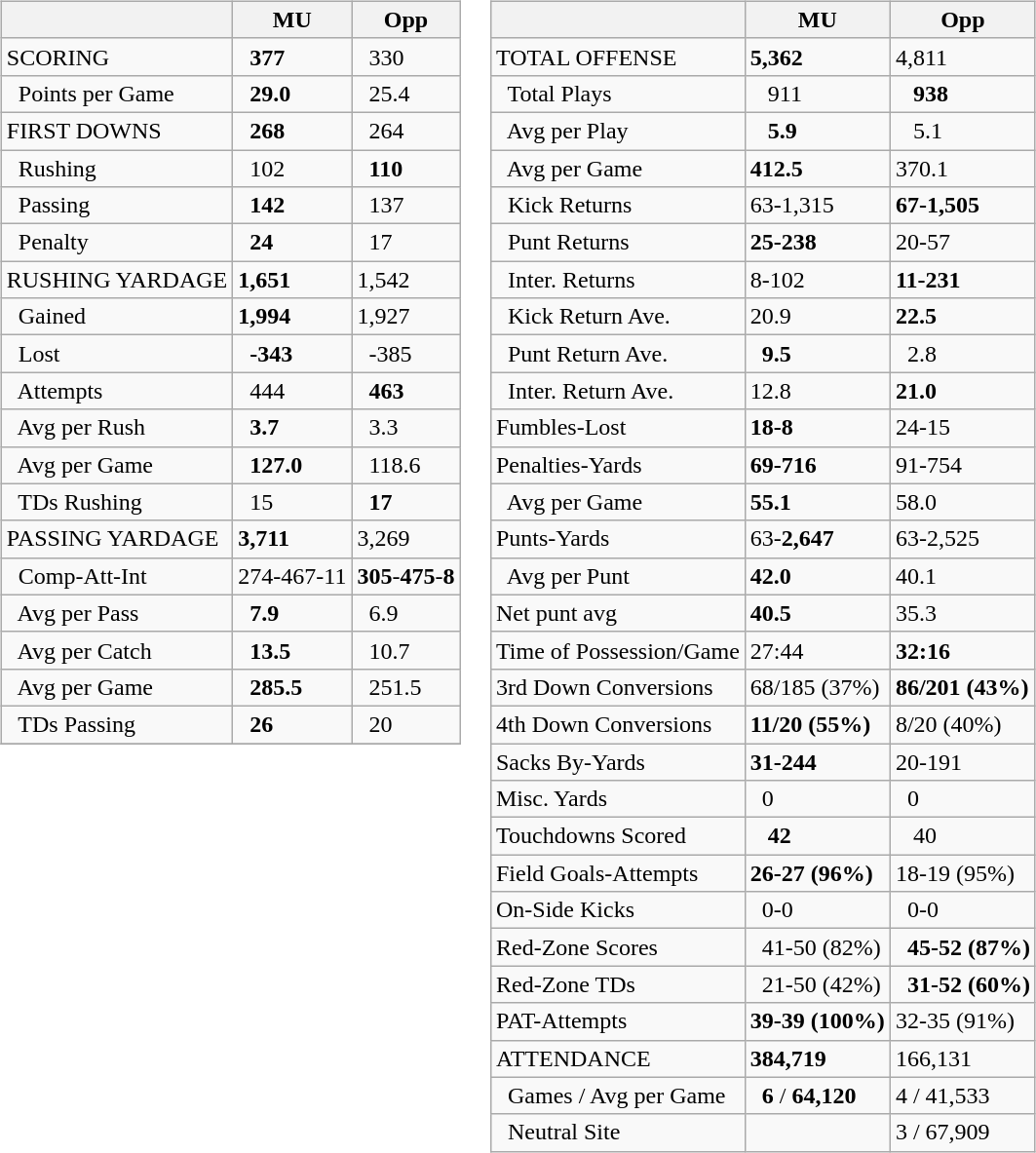<table>
<tr>
<td valign="top"><br><table class="wikitable" style="white-space:nowrap;">
<tr>
<th></th>
<th><strong>MU</strong></th>
<th>Opp</th>
</tr>
<tr>
<td>SCORING</td>
<td>  <strong>377</strong></td>
<td>  330</td>
</tr>
<tr>
<td>  Points per Game</td>
<td>  <strong>29.0</strong></td>
<td>  25.4</td>
</tr>
<tr>
<td>FIRST DOWNS</td>
<td>  <strong>268</strong></td>
<td>   264</td>
</tr>
<tr>
<td>  Rushing</td>
<td>  102</td>
<td>  <strong>110</strong></td>
</tr>
<tr>
<td>  Passing</td>
<td>  <strong>142</strong></td>
<td>  137</td>
</tr>
<tr>
<td>  Penalty</td>
<td>   <strong>24</strong></td>
<td>   17</td>
</tr>
<tr>
<td>RUSHING YARDAGE</td>
<td><strong>1,651</strong></td>
<td>1,542</td>
</tr>
<tr>
<td>  Gained</td>
<td><strong>1,994</strong></td>
<td>1,927</td>
</tr>
<tr>
<td>  Lost</td>
<td>  <strong>-343</strong></td>
<td>  -385</td>
</tr>
<tr>
<td>  Attempts</td>
<td>  444</td>
<td>  <strong>463</strong></td>
</tr>
<tr>
<td>  Avg per Rush</td>
<td>   <strong>3.7</strong></td>
<td>   3.3</td>
</tr>
<tr>
<td>  Avg per Game</td>
<td>  <strong>127.0</strong></td>
<td>  118.6</td>
</tr>
<tr>
<td>  TDs Rushing</td>
<td>   15</td>
<td>   <strong>17</strong></td>
</tr>
<tr>
<td>PASSING YARDAGE</td>
<td><strong>3,711</strong></td>
<td>3,269</td>
</tr>
<tr>
<td>  Comp-Att-Int</td>
<td>274-467-11</td>
<td><strong>305</strong>-<strong>475</strong>-<strong>8</strong></td>
</tr>
<tr>
<td>  Avg per Pass</td>
<td>   <strong>7.9</strong></td>
<td>   6.9</td>
</tr>
<tr>
<td>  Avg per Catch</td>
<td>  <strong>13.5</strong></td>
<td>  10.7</td>
</tr>
<tr>
<td>  Avg per Game</td>
<td>  <strong>285.5</strong></td>
<td>  251.5</td>
</tr>
<tr>
<td>  TDs Passing</td>
<td>   <strong>26</strong></td>
<td>   20</td>
</tr>
<tr>
</tr>
</table>
</td>
<td valign="top"><br><table class="wikitable" style="white-space:nowrap;">
<tr>
<th></th>
<th><strong>MU</strong></th>
<th>Opp</th>
</tr>
<tr>
<td>TOTAL OFFENSE</td>
<td><strong>5,362</strong></td>
<td>4,811</td>
</tr>
<tr>
<td>  Total Plays</td>
<td>    911</td>
<td>    <strong>938</strong></td>
</tr>
<tr>
<td>  Avg per Play</td>
<td>    <strong>5.9</strong></td>
<td>    5.1</td>
</tr>
<tr>
<td>  Avg per Game</td>
<td><strong>412.5</strong></td>
<td>370.1</td>
</tr>
<tr>
<td>  Kick Returns</td>
<td>63-1,315</td>
<td><strong>67-1,505</strong></td>
</tr>
<tr>
<td>  Punt Returns</td>
<td><strong>25-238</strong></td>
<td>20-57</td>
</tr>
<tr>
<td>  Inter. Returns</td>
<td>8-102</td>
<td><strong>11-231</strong></td>
</tr>
<tr>
<td>  Kick Return Ave.</td>
<td>20.9</td>
<td><strong>22.5</strong></td>
</tr>
<tr>
<td>  Punt Return Ave.</td>
<td>  <strong>9.5</strong></td>
<td>  2.8</td>
</tr>
<tr>
<td>  Inter. Return Ave.</td>
<td>12.8</td>
<td><strong>21.0</strong></td>
</tr>
<tr>
<td>Fumbles-Lost</td>
<td><strong>18-8</strong></td>
<td>24-15</td>
</tr>
<tr>
<td>Penalties-Yards</td>
<td><strong>69-716</strong></td>
<td>91-754</td>
</tr>
<tr>
<td>  Avg per Game</td>
<td><strong>55.1</strong></td>
<td>58.0</td>
</tr>
<tr>
<td>Punts-Yards</td>
<td>63-<strong>2,647</strong></td>
<td>63-2,525</td>
</tr>
<tr>
<td>  Avg per Punt</td>
<td><strong>42.0</strong></td>
<td>40.1</td>
</tr>
<tr>
<td>Net punt avg</td>
<td><strong>40.5</strong></td>
<td>35.3</td>
</tr>
<tr>
<td>Time of Possession/Game</td>
<td>27:44</td>
<td><strong>32:16</strong></td>
</tr>
<tr>
<td>3rd Down Conversions</td>
<td>68/185 (37%)</td>
<td><strong>86/201 (43%)</strong></td>
</tr>
<tr>
<td>4th Down Conversions</td>
<td><strong>11/20 (55%)</strong></td>
<td>8/20 (40%)</td>
</tr>
<tr>
<td>Sacks By-Yards</td>
<td><strong>31-244</strong></td>
<td>20-191</td>
</tr>
<tr>
<td>Misc. Yards</td>
<td>  0</td>
<td>  0</td>
</tr>
<tr>
<td>Touchdowns Scored</td>
<td>   <strong>42</strong></td>
<td>   40</td>
</tr>
<tr>
<td>Field Goals-Attempts</td>
<td><strong>26-27 (96%)</strong></td>
<td>18-19 (95%)</td>
</tr>
<tr>
<td>On-Side Kicks</td>
<td>  0-0</td>
<td>  0-0</td>
</tr>
<tr>
<td>Red-Zone Scores</td>
<td>  41-50 (82%)</td>
<td>  <strong>45-52 (87%)</strong></td>
</tr>
<tr>
<td>Red-Zone TDs</td>
<td>  21-50 (42%)</td>
<td>  <strong>31-52 (60%)</strong></td>
</tr>
<tr>
<td>PAT-Attempts</td>
<td><strong>39-39 (100%)</strong></td>
<td>32-35 (91%)</td>
</tr>
<tr>
<td>ATTENDANCE</td>
<td><strong>384,719</strong></td>
<td>166,131</td>
</tr>
<tr>
<td>  Games / Avg per Game</td>
<td>  <strong>6</strong> / <strong>64,120</strong></td>
<td>4 / 41,533</td>
</tr>
<tr>
<td>  Neutral Site</td>
<td></td>
<td>3 / 67,909</td>
</tr>
</table>
</td>
</tr>
</table>
